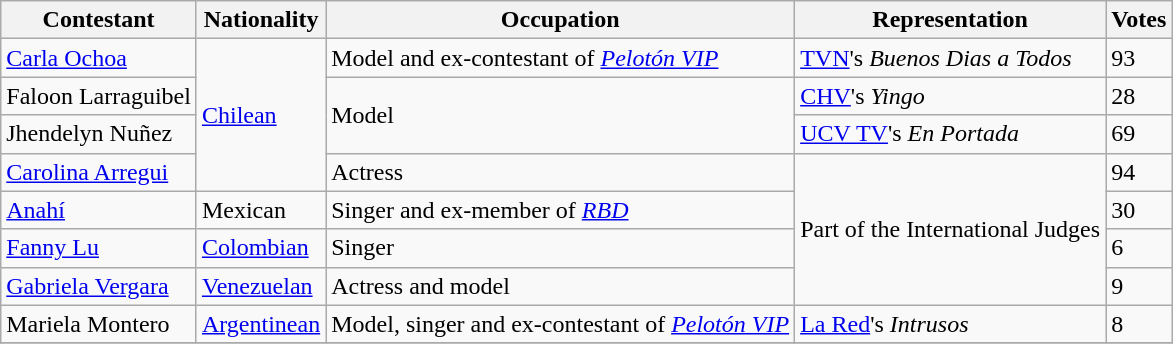<table class="wikitable">
<tr>
<th>Contestant</th>
<th>Nationality</th>
<th>Occupation</th>
<th>Representation</th>
<th>Votes</th>
</tr>
<tr>
<td><a href='#'>Carla Ochoa</a></td>
<td rowspan="4"> <a href='#'>Chilean</a></td>
<td>Model and ex-contestant of <em><a href='#'>Pelotón VIP</a></em></td>
<td><a href='#'>TVN</a>'s <em>Buenos Dias a Todos</em></td>
<td>93</td>
</tr>
<tr>
<td>Faloon Larraguibel</td>
<td rowspan="2">Model</td>
<td><a href='#'>CHV</a>'s <em>Yingo</em></td>
<td>28</td>
</tr>
<tr>
<td>Jhendelyn Nuñez</td>
<td><a href='#'>UCV TV</a>'s <em>En Portada</em></td>
<td>69</td>
</tr>
<tr>
<td><a href='#'>Carolina Arregui</a></td>
<td>Actress</td>
<td rowspan="4">Part of the International Judges</td>
<td>94</td>
</tr>
<tr>
<td><a href='#'>Anahí</a></td>
<td> Mexican</td>
<td>Singer and ex-member of <em><a href='#'>RBD</a></em></td>
<td>30</td>
</tr>
<tr>
<td><a href='#'>Fanny Lu</a></td>
<td> <a href='#'>Colombian</a></td>
<td>Singer</td>
<td>6</td>
</tr>
<tr>
<td><a href='#'>Gabriela Vergara</a></td>
<td> <a href='#'>Venezuelan</a></td>
<td>Actress and model</td>
<td>9</td>
</tr>
<tr>
<td>Mariela Montero</td>
<td> <a href='#'>Argentinean</a></td>
<td>Model, singer and ex-contestant of <em><a href='#'>Pelotón VIP</a></em></td>
<td><a href='#'>La Red</a>'s <em>Intrusos</em></td>
<td>8</td>
</tr>
<tr>
</tr>
</table>
